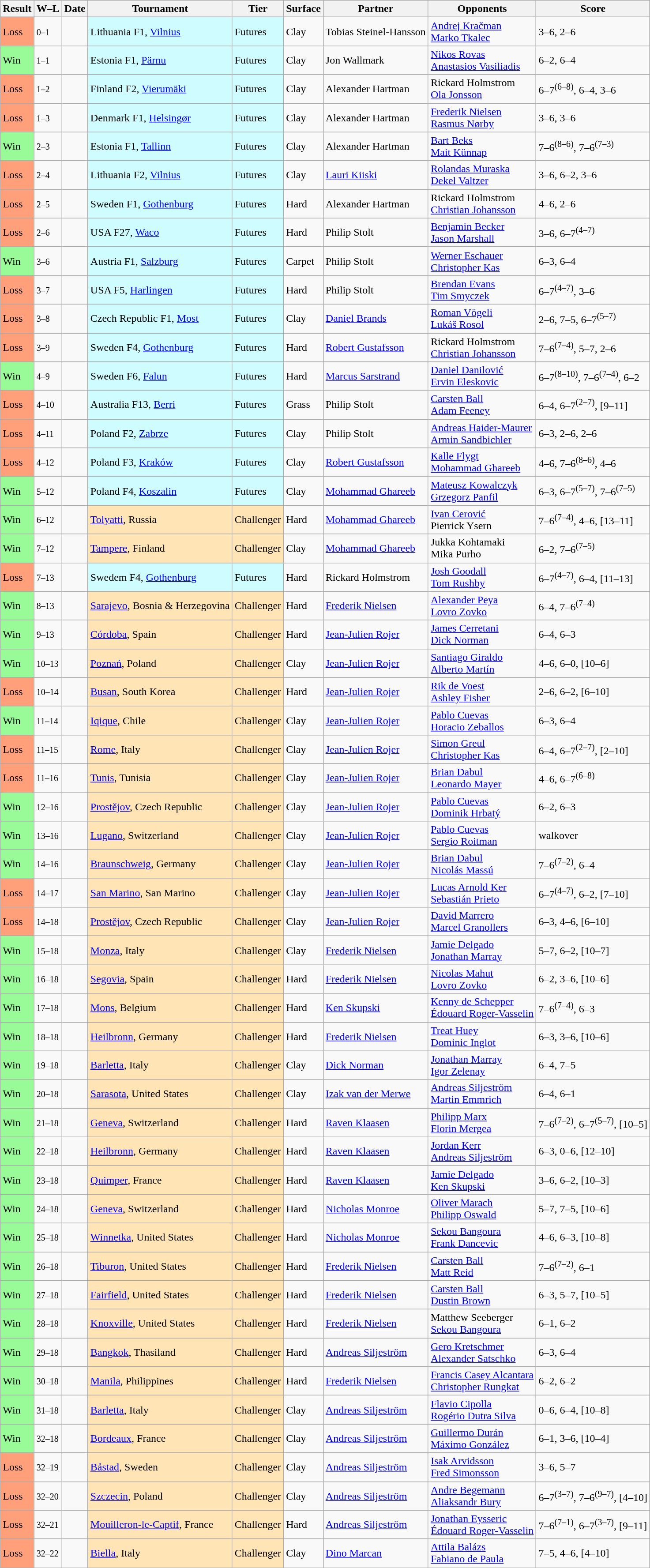<table class="sortable wikitable">
<tr>
<th>Result</th>
<th class="unsortable">W–L</th>
<th>Date</th>
<th>Tournament</th>
<th>Tier</th>
<th>Surface</th>
<th>Partner</th>
<th>Opponents</th>
<th class="unsortable">Score</th>
</tr>
<tr>
<td style="background:#ffa07a;">Loss</td>
<td><small>0–1</small></td>
<td></td>
<td style="background:#cffcff;">Lithuania F1, <a href='#'>Vilnius</a></td>
<td style="background:#cffcff;">Futures</td>
<td>Clay</td>
<td> Tobias Steinel-Hansson</td>
<td> <a href='#'>Andrej Kračman</a> <br>  <a href='#'>Marko Tkalec</a></td>
<td>3–6, 2–6</td>
</tr>
<tr>
<td style="background:#98fb98;">Win</td>
<td><small>1–1</small></td>
<td></td>
<td style="background:#cffcff;">Estonia F1, <a href='#'>Pärnu</a></td>
<td style="background:#cffcff;">Futures</td>
<td>Clay</td>
<td> Jon Wallmark</td>
<td> <a href='#'>Nikos Rovas</a> <br>  <a href='#'>Anastasios Vasiliadis</a></td>
<td>6–2, 6–4</td>
</tr>
<tr>
<td style="background:#ffa07a;">Loss</td>
<td><small>1–2</small></td>
<td></td>
<td style="background:#cffcff;">Finland F2, <a href='#'>Vierumäki</a></td>
<td style="background:#cffcff;">Futures</td>
<td>Clay</td>
<td> Alexander Hartman</td>
<td> Rickard Holmstrom <br>  <a href='#'>Ola Jonsson</a></td>
<td>6–7<sup>(6–8)</sup>, 6–4, 3–6</td>
</tr>
<tr>
<td style="background:#ffa07a;">Loss</td>
<td><small>1–3</small></td>
<td></td>
<td style="background:#cffcff;">Denmark F1, <a href='#'>Helsingør</a></td>
<td style="background:#cffcff;">Futures</td>
<td>Clay</td>
<td> Alexander Hartman</td>
<td> <a href='#'>Frederik Nielsen</a> <br>  <a href='#'>Rasmus Nørby</a></td>
<td>3–6, 3–6</td>
</tr>
<tr>
<td style="background:#98fb98;">Win</td>
<td><small>2–3</small></td>
<td></td>
<td style="background:#cffcff;">Estonia F1, <a href='#'>Tallinn</a></td>
<td style="background:#cffcff;">Futures</td>
<td>Clay</td>
<td> Alexander Hartman</td>
<td> <a href='#'>Bart Beks</a> <br>  <a href='#'>Mait Künnap</a></td>
<td>7–6<sup>(8–6)</sup>, 7–6<sup>(7–3)</sup></td>
</tr>
<tr>
<td style="background:#ffa07a;">Loss</td>
<td><small>2–4</small></td>
<td></td>
<td style="background:#cffcff;">Lithuania F2, <a href='#'>Vilnius</a></td>
<td style="background:#cffcff;">Futures</td>
<td>Clay</td>
<td> <a href='#'>Lauri Kiiski</a></td>
<td> <a href='#'>Rolandas Muraska</a> <br>  <a href='#'>Dekel Valtzer</a></td>
<td>3–6, 6–2, 3–6</td>
</tr>
<tr>
<td style="background:#ffa07a;">Loss</td>
<td><small>2–5</small></td>
<td></td>
<td style="background:#cffcff;">Sweden F1, <a href='#'>Gothenburg</a></td>
<td style="background:#cffcff;">Futures</td>
<td>Hard</td>
<td> Alexander Hartman</td>
<td> Rickard Holmstrom <br>  <a href='#'>Christian Johansson</a></td>
<td>4–6, 2–6</td>
</tr>
<tr>
<td style="background:#ffa07a;">Loss</td>
<td><small>2–6</small></td>
<td></td>
<td style="background:#cffcff;">USA F27, <a href='#'>Waco</a></td>
<td style="background:#cffcff;">Futures</td>
<td>Hard</td>
<td> Philip Stolt</td>
<td> <a href='#'>Benjamin Becker</a> <br>  <a href='#'>Jason Marshall</a></td>
<td>3–6, 6–7<sup>(4–7)</sup></td>
</tr>
<tr>
<td style="background:#98fb98;">Win</td>
<td><small>3–6</small></td>
<td></td>
<td style="background:#cffcff;">Austria F1, <a href='#'>Salzburg</a></td>
<td style="background:#cffcff;">Futures</td>
<td>Carpet</td>
<td> Philip Stolt</td>
<td> <a href='#'>Werner Eschauer</a> <br>  <a href='#'>Christopher Kas</a></td>
<td>6–3, 6–4</td>
</tr>
<tr>
<td style="background:#ffa07a;">Loss</td>
<td><small>3–7</small></td>
<td></td>
<td style="background:#cffcff;">USA F5, <a href='#'>Harlingen</a></td>
<td style="background:#cffcff;">Futures</td>
<td>Hard</td>
<td> Philip Stolt</td>
<td> <a href='#'>Brendan Evans</a> <br>  <a href='#'>Tim Smyczek</a></td>
<td>6–7<sup>(4–7)</sup>, 3–6</td>
</tr>
<tr>
<td style="background:#ffa07a;">Loss</td>
<td><small>3–8</small></td>
<td></td>
<td style="background:#cffcff;">Czech Republic F1, <a href='#'>Most</a></td>
<td style="background:#cffcff;">Futures</td>
<td>Clay</td>
<td> <a href='#'>Daniel Brands</a></td>
<td> <a href='#'>Roman Vögeli</a> <br>  <a href='#'>Lukáš Rosol</a></td>
<td>2–6, 7–5, 6–7<sup>(5–7)</sup></td>
</tr>
<tr>
<td style="background:#ffa07a;">Loss</td>
<td><small>3–9</small></td>
<td></td>
<td style="background:#cffcff;">Sweden F4, <a href='#'>Gothenburg</a></td>
<td style="background:#cffcff;">Futures</td>
<td>Hard</td>
<td> <a href='#'>Robert Gustafsson</a></td>
<td> Rickard Holmstrom <br>  <a href='#'>Christian Johansson</a></td>
<td>7–6<sup>(7–4)</sup>, 5–7, 2–6</td>
</tr>
<tr>
<td style="background:#98fb98;">Win</td>
<td><small>4–9</small></td>
<td></td>
<td style="background:#cffcff;">Sweden F6, <a href='#'>Falun</a></td>
<td style="background:#cffcff;">Futures</td>
<td>Hard</td>
<td> <a href='#'>Marcus Sarstrand</a></td>
<td> <a href='#'>Daniel Danilović</a> <br>  <a href='#'>Ervin Eleskovic</a></td>
<td>6–7<sup>(8–10)</sup>, 7–6<sup>(7–4)</sup>, 6–2</td>
</tr>
<tr>
<td style="background:#ffa07a;">Loss</td>
<td><small>4–10</small></td>
<td></td>
<td style="background:#cffcff;">Australia F13, <a href='#'>Berri</a></td>
<td style="background:#cffcff;">Futures</td>
<td>Grass</td>
<td> Philip Stolt</td>
<td> <a href='#'>Carsten Ball</a> <br>  <a href='#'>Adam Feeney</a></td>
<td>6–4, 6–7<sup>(2–7)</sup>, [9–11]</td>
</tr>
<tr>
<td style="background:#ffa07a;">Loss</td>
<td><small>4–11</small></td>
<td></td>
<td style="background:#cffcff;">Poland F2, <a href='#'>Zabrze</a></td>
<td style="background:#cffcff;">Futures</td>
<td>Clay</td>
<td> Philip Stolt</td>
<td> <a href='#'>Andreas Haider-Maurer</a> <br>  <a href='#'>Armin Sandbichler</a></td>
<td>6–3, 2–6, 2–6</td>
</tr>
<tr>
<td style="background:#ffa07a;">Loss</td>
<td><small>4–12</small></td>
<td></td>
<td style="background:#cffcff;">Poland F3, <a href='#'>Kraków</a></td>
<td style="background:#cffcff;">Futures</td>
<td>Clay</td>
<td> <a href='#'>Robert Gustafsson</a></td>
<td> <a href='#'>Kalle Flygt</a> <br>  <a href='#'>Mohammad Ghareeb</a></td>
<td>4–6, 7–6<sup>(8–6)</sup>, 4–6</td>
</tr>
<tr>
<td style="background:#98fb98;">Win</td>
<td><small>5–12</small></td>
<td></td>
<td style="background:#cffcff;">Poland F4, <a href='#'>Koszalin</a></td>
<td style="background:#cffcff;">Futures</td>
<td>Clay</td>
<td> <a href='#'>Mohammad Ghareeb</a></td>
<td> <a href='#'>Mateusz Kowalczyk</a> <br>  <a href='#'>Grzegorz Panfil</a></td>
<td>6–3, 6–7<sup>(5–7)</sup>, 7–6<sup>(7–5)</sup></td>
</tr>
<tr>
<td style="background:#98fb98;">Win</td>
<td><small>6–12</small></td>
<td></td>
<td style="background:moccasin;"><a href='#'>Tolyatti</a>, Russia</td>
<td style="background:moccasin;">Challenger</td>
<td>Hard</td>
<td> <a href='#'>Mohammad Ghareeb</a></td>
<td> <a href='#'>Ivan Cerović</a> <br>  Pierrick Ysern</td>
<td>7–6<sup>(7–4)</sup>, 4–6, [13–11]</td>
</tr>
<tr>
<td style="background:#98fb98;">Win</td>
<td><small>7–12</small></td>
<td></td>
<td style="background:moccasin;"><a href='#'>Tampere</a>, Finland</td>
<td style="background:moccasin;">Challenger</td>
<td>Clay</td>
<td> <a href='#'>Mohammad Ghareeb</a></td>
<td> Jukka Kohtamaki <br>  Mika Purho</td>
<td>6–2, 7–6<sup>(7–5)</sup></td>
</tr>
<tr>
<td style="background:#ffa07a;">Loss</td>
<td><small>7–13</small></td>
<td></td>
<td style="background:#cffcff;">Swedem F4, <a href='#'>Gothenburg</a></td>
<td style="background:#cffcff;">Futures</td>
<td>Hard</td>
<td> Rickard Holmstrom</td>
<td> <a href='#'>Josh Goodall</a> <br>  <a href='#'>Tom Rushby</a></td>
<td>6–7<sup>(4–7)</sup>, 6–4, [11–13]</td>
</tr>
<tr>
<td style="background:#98fb98;">Win</td>
<td><small>8–13</small></td>
<td></td>
<td style="background:moccasin;"><a href='#'>Sarajevo</a>, Bosnia & Herzegovina</td>
<td style="background:moccasin;">Challenger</td>
<td>Hard</td>
<td> <a href='#'>Frederik Nielsen</a></td>
<td> <a href='#'>Alexander Peya</a> <br>  <a href='#'>Lovro Zovko</a></td>
<td>6–4, 7–6<sup>(7–4)</sup></td>
</tr>
<tr>
<td style="background:#98fb98;">Win</td>
<td><small>9–13</small></td>
<td></td>
<td style="background:moccasin;"><a href='#'>Córdoba</a>, Spain</td>
<td style="background:moccasin;">Challenger</td>
<td>Hard</td>
<td> <a href='#'>Jean-Julien Rojer</a></td>
<td> <a href='#'>James Cerretani</a> <br>  <a href='#'>Dick Norman</a></td>
<td>6–4, 6–3</td>
</tr>
<tr>
<td style="background:#98fb98;">Win</td>
<td><small>10–13</small></td>
<td></td>
<td style="background:moccasin;"><a href='#'>Poznań</a>, Poland</td>
<td style="background:moccasin;">Challenger</td>
<td>Clay</td>
<td> <a href='#'>Jean-Julien Rojer</a></td>
<td> <a href='#'>Santiago Giraldo</a> <br>  <a href='#'>Alberto Martín</a></td>
<td>4–6, 6–0, [10–6]</td>
</tr>
<tr>
<td style="background:#ffa07a;">Loss</td>
<td><small>10–14</small></td>
<td></td>
<td style="background:moccasin;"><a href='#'>Busan</a>, South Korea</td>
<td style="background:moccasin;">Challenger</td>
<td>Hard</td>
<td> <a href='#'>Jean-Julien Rojer</a></td>
<td> <a href='#'>Rik de Voest</a> <br>  <a href='#'>Ashley Fisher</a></td>
<td>2–6, 6–2, [6–10]</td>
</tr>
<tr>
<td style="background:#98fb98;">Win</td>
<td><small>11–14</small></td>
<td></td>
<td style="background:moccasin;"><a href='#'>Iqique</a>, Chile</td>
<td style="background:moccasin;">Challenger</td>
<td>Clay</td>
<td> <a href='#'>Jean-Julien Rojer</a></td>
<td> <a href='#'>Pablo Cuevas</a> <br>  <a href='#'>Horacio Zeballos</a></td>
<td>6–3, 6–4</td>
</tr>
<tr>
<td style="background:#ffa07a;">Loss</td>
<td><small>11–15</small></td>
<td></td>
<td style="background:moccasin;"><a href='#'>Rome</a>, Italy</td>
<td style="background:moccasin;">Challenger</td>
<td>Clay</td>
<td> <a href='#'>Jean-Julien Rojer</a></td>
<td> <a href='#'>Simon Greul</a> <br>  <a href='#'>Christopher Kas</a></td>
<td>6–4, 6–7<sup>(2–7)</sup>, [2–10]</td>
</tr>
<tr>
<td style="background:#ffa07a;">Loss</td>
<td><small>11–16</small></td>
<td></td>
<td style="background:moccasin;"><a href='#'>Tunis</a>, Tunisia</td>
<td style="background:moccasin;">Challenger</td>
<td>Clay</td>
<td> <a href='#'>Jean-Julien Rojer</a></td>
<td> <a href='#'>Brian Dabul</a> <br>  <a href='#'>Leonardo Mayer</a></td>
<td>4–6, 6–7<sup>(6–8)</sup></td>
</tr>
<tr>
<td style="background:#98fb98;">Win</td>
<td><small>12–16</small></td>
<td></td>
<td style="background:moccasin;"><a href='#'>Prostějov</a>, Czech Republic</td>
<td style="background:moccasin;">Challenger</td>
<td>Clay</td>
<td> <a href='#'>Jean-Julien Rojer</a></td>
<td> <a href='#'>Pablo Cuevas</a> <br>  <a href='#'>Dominik Hrbatý</a></td>
<td>6–2, 6–3</td>
</tr>
<tr>
<td style="background:#98fb98;">Win</td>
<td><small>13–16</small></td>
<td></td>
<td style="background:moccasin;"><a href='#'>Lugano</a>, Switzerland</td>
<td style="background:moccasin;">Challenger</td>
<td>Clay</td>
<td> <a href='#'>Jean-Julien Rojer</a></td>
<td> <a href='#'>Pablo Cuevas</a> <br>  <a href='#'>Sergio Roitman</a></td>
<td>walkover</td>
</tr>
<tr>
<td style="background:#98fb98;">Win</td>
<td><small>14–16</small></td>
<td></td>
<td style="background:moccasin;"><a href='#'>Braunschweig</a>, Germany</td>
<td style="background:moccasin;">Challenger</td>
<td>Clay</td>
<td> <a href='#'>Jean-Julien Rojer</a></td>
<td> <a href='#'>Brian Dabul</a> <br>  <a href='#'>Nicolás Massú</a></td>
<td>7–6<sup>(7–2)</sup>, 6–4</td>
</tr>
<tr>
<td style="background:#ffa07a;">Loss</td>
<td><small>14–17</small></td>
<td></td>
<td style="background:moccasin;"><a href='#'>San Marino</a>, San Marino</td>
<td style="background:moccasin;">Challenger</td>
<td>Clay</td>
<td> <a href='#'>Jean-Julien Rojer</a></td>
<td> <a href='#'>Lucas Arnold Ker</a> <br>  <a href='#'>Sebastián Prieto</a></td>
<td>6–7<sup>(4–7)</sup>, 6–2, [7–10]</td>
</tr>
<tr>
<td style="background:#ffa07a;">Loss</td>
<td><small>14–18</small></td>
<td></td>
<td style="background:moccasin;"><a href='#'>Prostějov</a>, Czech Republic</td>
<td style="background:moccasin;">Challenger</td>
<td>Clay</td>
<td> <a href='#'>Jean-Julien Rojer</a></td>
<td> <a href='#'>David Marrero</a> <br>  <a href='#'>Marcel Granollers</a></td>
<td>6–3, 4–6, [6–10]</td>
</tr>
<tr>
<td style="background:#98fb98;">Win</td>
<td><small>15–18</small></td>
<td></td>
<td style="background:moccasin;"><a href='#'>Monza</a>, Italy</td>
<td style="background:moccasin;">Challenger</td>
<td>Clay</td>
<td> <a href='#'>Frederik Nielsen</a></td>
<td> <a href='#'>Jamie Delgado</a> <br>  <a href='#'>Jonathan Marray</a></td>
<td>5–7, 6–2, [10–7]</td>
</tr>
<tr>
<td style="background:#98fb98;">Win</td>
<td><small>16–18</small></td>
<td></td>
<td style="background:moccasin;"><a href='#'>Segovia</a>, Spain</td>
<td style="background:moccasin;">Challenger</td>
<td>Hard</td>
<td> <a href='#'>Frederik Nielsen</a></td>
<td> <a href='#'>Nicolas Mahut</a> <br>  <a href='#'>Lovro Zovko</a></td>
<td>6–2, 3–6, [10–6]</td>
</tr>
<tr>
<td style="background:#98fb98;">Win</td>
<td><small>17–18</small></td>
<td></td>
<td style="background:moccasin;"><a href='#'>Mons</a>, Belgium</td>
<td style="background:moccasin;">Challenger</td>
<td>Hard</td>
<td> <a href='#'>Ken Skupski</a></td>
<td> <a href='#'>Kenny de Schepper</a> <br>  <a href='#'>Édouard Roger-Vasselin</a></td>
<td>7–6<sup>(7–4)</sup>, 6–3</td>
</tr>
<tr>
<td style="background:#98fb98;">Win</td>
<td><small>18–18</small></td>
<td></td>
<td style="background:moccasin;"><a href='#'>Heilbronn</a>, Germany</td>
<td style="background:moccasin;">Challenger</td>
<td>Hard</td>
<td> <a href='#'>Frederik Nielsen</a></td>
<td> <a href='#'>Treat Huey</a> <br>  <a href='#'>Dominic Inglot</a></td>
<td>6–3, 3–6, [10–6]</td>
</tr>
<tr>
<td style="background:#98fb98;">Win</td>
<td><small>19–18</small></td>
<td></td>
<td style="background:moccasin;"><a href='#'>Barletta</a>, Italy</td>
<td style="background:moccasin;">Challenger</td>
<td>Clay</td>
<td> <a href='#'>Dick Norman</a></td>
<td> <a href='#'>Jonathan Marray</a> <br>  <a href='#'>Igor Zelenay</a></td>
<td>6–4, 7–5</td>
</tr>
<tr>
<td style="background:#98fb98;">Win</td>
<td><small>20–18</small></td>
<td></td>
<td style="background:moccasin;"><a href='#'>Sarasota</a>, United States</td>
<td style="background:moccasin;">Challenger</td>
<td>Clay</td>
<td> <a href='#'>Izak van der Merwe</a></td>
<td> <a href='#'>Andreas Siljeström</a> <br>  <a href='#'>Martin Emmrich</a></td>
<td>6–4, 6–1</td>
</tr>
<tr>
<td style="background:#98fb98;">Win</td>
<td><small>21–18</small></td>
<td></td>
<td style="background:moccasin;"><a href='#'>Geneva</a>, Switzerland</td>
<td style="background:moccasin;">Challenger</td>
<td>Hard</td>
<td> <a href='#'>Raven Klaasen</a></td>
<td> <a href='#'>Philipp Marx</a> <br>  <a href='#'>Florin Mergea</a></td>
<td>7–6<sup>(7–2)</sup>, 6–7<sup>(5–7)</sup>, [10–5]</td>
</tr>
<tr>
<td style="background:#98fb98;">Win</td>
<td><small>22–18</small></td>
<td></td>
<td style="background:moccasin;"><a href='#'>Heilbronn</a>, Germany</td>
<td style="background:moccasin;">Challenger</td>
<td>Hard</td>
<td> <a href='#'>Raven Klaasen</a></td>
<td> <a href='#'>Jordan Kerr</a> <br>  <a href='#'>Andreas Siljeström</a></td>
<td>6–3, 0–6, [12–10]</td>
</tr>
<tr>
<td style="background:#98fb98;">Win</td>
<td><small>23–18</small></td>
<td></td>
<td style="background:moccasin;"><a href='#'>Quimper</a>, France</td>
<td style="background:moccasin;">Challenger</td>
<td>Hard</td>
<td> <a href='#'>Raven Klaasen</a></td>
<td> <a href='#'>Jamie Delgado</a> <br>  <a href='#'>Ken Skupski</a></td>
<td>3–6, 6–2, [10–3]</td>
</tr>
<tr>
<td style="background:#98fb98;">Win</td>
<td><small>24–18</small></td>
<td></td>
<td style="background:moccasin;"><a href='#'>Geneva</a>, Switzerland</td>
<td style="background:moccasin;">Challenger</td>
<td>Hard</td>
<td> <a href='#'>Nicholas Monroe</a></td>
<td> <a href='#'>Oliver Marach</a> <br>  <a href='#'>Philipp Oswald</a></td>
<td>5–7, 7–5, [10–6]</td>
</tr>
<tr>
<td style="background:#98fb98;">Win</td>
<td><small>25–18</small></td>
<td></td>
<td style="background:moccasin;"><a href='#'>Winnetka</a>, United States</td>
<td style="background:moccasin;">Challenger</td>
<td>Hard</td>
<td> <a href='#'>Nicholas Monroe</a></td>
<td> <a href='#'>Sekou Bangoura</a> <br>  <a href='#'>Frank Dancevic</a></td>
<td>4–6, 6–3, [10–8]</td>
</tr>
<tr>
<td style="background:#98fb98;">Win</td>
<td><small>26–18</small></td>
<td></td>
<td style="background:moccasin;"><a href='#'>Tiburon</a>, United States</td>
<td style="background:moccasin;">Challenger</td>
<td>Hard</td>
<td> <a href='#'>Frederik Nielsen</a></td>
<td> <a href='#'>Carsten Ball</a> <br>  <a href='#'>Matt Reid</a></td>
<td>7–6<sup>(7–2)</sup>, 6–1</td>
</tr>
<tr>
<td style="background:#98fb98;">Win</td>
<td><small>27–18</small></td>
<td></td>
<td style="background:moccasin;"><a href='#'>Fairfield</a>, United States</td>
<td style="background:moccasin;">Challenger</td>
<td>Hard</td>
<td> <a href='#'>Frederik Nielsen</a></td>
<td> <a href='#'>Carsten Ball</a> <br>  <a href='#'>Dustin Brown</a></td>
<td>6–3, 5–7, [10–5]</td>
</tr>
<tr>
<td style="background:#98fb98;">Win</td>
<td><small>28–18</small></td>
<td></td>
<td style="background:moccasin;"><a href='#'>Knoxville</a>, United States</td>
<td style="background:moccasin;">Challenger</td>
<td>Hard</td>
<td> <a href='#'>Frederik Nielsen</a></td>
<td> Matthew Seeberger <br>  <a href='#'>Sekou Bangoura</a></td>
<td>6–1, 6–2</td>
</tr>
<tr>
<td style="background:#98fb98;">Win</td>
<td><small>29–18</small></td>
<td></td>
<td style="background:moccasin;"><a href='#'>Bangkok</a>, Thasiland</td>
<td style="background:moccasin;">Challenger</td>
<td>Hard</td>
<td> <a href='#'>Andreas Siljeström</a></td>
<td> <a href='#'>Gero Kretschmer</a> <br>  <a href='#'>Alexander Satschko</a></td>
<td>6–3, 6–4</td>
</tr>
<tr>
<td style="background:#98fb98;">Win</td>
<td><small>30–18</small></td>
<td></td>
<td style="background:moccasin;"><a href='#'>Manila</a>, Philippines</td>
<td style="background:moccasin;">Challenger</td>
<td>Hard</td>
<td> <a href='#'>Frederik Nielsen</a></td>
<td> <a href='#'>Francis Casey Alcantara</a> <br>  <a href='#'>Christopher Rungkat</a></td>
<td>6–2, 6–2</td>
</tr>
<tr>
<td style="background:#98fb98;">Win</td>
<td><small>31–18</small></td>
<td></td>
<td style="background:moccasin;"><a href='#'>Barletta</a>, Italy</td>
<td style="background:moccasin;">Challenger</td>
<td>Clay</td>
<td> <a href='#'>Andreas Siljeström</a></td>
<td> <a href='#'>Flavio Cipolla</a> <br>  <a href='#'>Rogério Dutra Silva</a></td>
<td>0–6, 6–4, [10–8]</td>
</tr>
<tr>
<td style="background:#98fb98;">Win</td>
<td><small>32–18</small></td>
<td></td>
<td style="background:moccasin;"><a href='#'>Bordeaux</a>, France</td>
<td style="background:moccasin;">Challenger</td>
<td>Clay</td>
<td> <a href='#'>Andreas Siljeström</a></td>
<td> <a href='#'>Guillermo Durán</a> <br>  <a href='#'>Máximo González</a></td>
<td>6–1, 3–6, [10–4]</td>
</tr>
<tr>
<td style="background:#ffa07a;">Loss</td>
<td><small>32–19</small></td>
<td></td>
<td style="background:moccasin;"><a href='#'>Båstad</a>, Sweden</td>
<td style="background:moccasin;">Challenger</td>
<td>Clay</td>
<td> <a href='#'>Andreas Siljeström</a></td>
<td> <a href='#'>Isak Arvidsson</a> <br>  <a href='#'>Fred Simonsson</a></td>
<td>3–6, 5–7</td>
</tr>
<tr>
<td style="background:#ffa07a;">Loss</td>
<td><small>32–20</small></td>
<td></td>
<td style="background:moccasin;"><a href='#'>Szczecin</a>, Poland</td>
<td style="background:moccasin;">Challenger</td>
<td>Clay</td>
<td> <a href='#'>Andreas Siljeström</a></td>
<td> <a href='#'>Andre Begemann</a> <br>  <a href='#'>Aliaksandr Bury</a></td>
<td>6–7<sup>(3–7)</sup>, 7–6<sup>(9–7)</sup>, [4–10]</td>
</tr>
<tr>
<td style="background:#ffa07a;">Loss</td>
<td><small>32–21</small></td>
<td></td>
<td style="background:moccasin;"><a href='#'>Mouilleron-le-Captif</a>, France</td>
<td style="background:moccasin;">Challenger</td>
<td>Hard</td>
<td> <a href='#'>Andreas Siljeström</a></td>
<td> <a href='#'>Jonathan Eysseric</a> <br>  <a href='#'>Édouard Roger-Vasselin</a></td>
<td>7–6<sup>(7–1)</sup>, 6–7<sup>(3–7)</sup>, [9–11]</td>
</tr>
<tr>
<td style="background:#ffa07a;">Loss</td>
<td><small>32–22</small></td>
<td></td>
<td style="background:moccasin;"><a href='#'>Biella</a>, Italy</td>
<td style="background:moccasin;">Challenger</td>
<td>Clay</td>
<td> <a href='#'>Dino Marcan</a></td>
<td> <a href='#'>Attila Balázs</a> <br>  <a href='#'>Fabiano de Paula</a></td>
<td>7–5, 4–6, [4–10]</td>
</tr>
</table>
